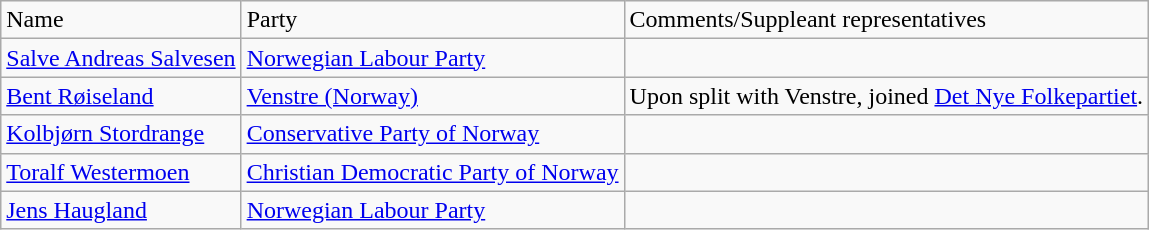<table class="wikitable">
<tr>
<td>Name</td>
<td>Party</td>
<td>Comments/Suppleant representatives</td>
</tr>
<tr>
<td><a href='#'>Salve Andreas Salvesen</a></td>
<td><a href='#'>Norwegian Labour Party</a></td>
<td></td>
</tr>
<tr>
<td><a href='#'>Bent Røiseland</a></td>
<td><a href='#'>Venstre (Norway)</a></td>
<td>Upon split with Venstre, joined <a href='#'>Det Nye Folkepartiet</a>.</td>
</tr>
<tr>
<td><a href='#'>Kolbjørn Stordrange</a></td>
<td><a href='#'>Conservative Party of Norway</a></td>
<td></td>
</tr>
<tr>
<td><a href='#'>Toralf Westermoen</a></td>
<td><a href='#'>Christian Democratic Party of Norway</a></td>
<td></td>
</tr>
<tr>
<td><a href='#'>Jens Haugland</a></td>
<td><a href='#'>Norwegian Labour Party</a></td>
<td></td>
</tr>
</table>
